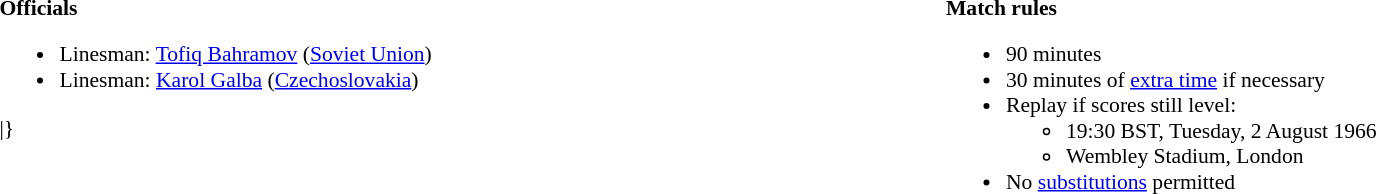<table style="width:100%;font-size:90%">
<tr>
<td style="width:50%;vertical-align:top"><br><strong>Officials</strong><ul><li>Linesman: <a href='#'>Tofiq Bahramov</a> (<a href='#'>Soviet Union</a>)</li><li>Linesman: <a href='#'>Karol Galba</a> (<a href='#'>Czechoslovakia</a>)</li></ul><includeonly>|}</includeonly></td>
<td style="width:50%;vertical-align:top"><br><strong>Match rules</strong><ul><li>90 minutes</li><li>30 minutes of <a href='#'>extra time</a> if necessary</li><li>Replay if scores still level:<ul><li>19:30 BST, Tuesday, 2 August 1966</li><li>Wembley Stadium, London</li></ul></li><li>No <a href='#'>substitutions</a> permitted</li></ul></td>
</tr>
</table>
